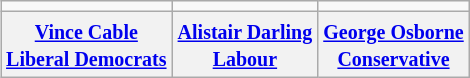<table class="wikitable" style="float:right;margin-left:1em;text-align:center;">
<tr>
<td></td>
<td></td>
<td></td>
</tr>
<tr>
<th><small><a href='#'>Vince Cable</a> <br> <a href='#'>Liberal Democrats</a></small></th>
<th><small><a href='#'>Alistair Darling</a> <br> <a href='#'>Labour</a></small></th>
<th><small><a href='#'>George Osborne</a> <br> <a href='#'>Conservative</a></small></th>
</tr>
</table>
